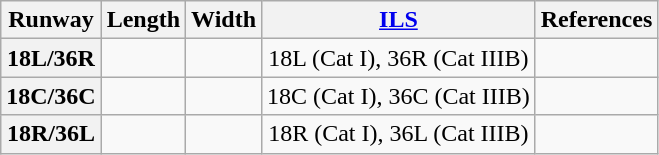<table class="wikitable sortable painrowheaders" style="text-align:center;">
<tr>
<th scope="col" data-sort-type="text">Runway</th>
<th scope="col" data-sort-type="number">Length</th>
<th scope="col" data-sort-type="number">Width</th>
<th scope="col" data-sort-type="text"><a href='#'>ILS</a></th>
<th scope="col" class="unsuitable">References</th>
</tr>
<tr>
<th scope="row">18L/36R</th>
<td></td>
<td></td>
<td>18L (Cat I), 36R (Cat IIIB)</td>
<td style="text-align:center;"></td>
</tr>
<tr>
<th scope="row">18C/36C</th>
<td></td>
<td></td>
<td>18C (Cat I), 36C (Cat IIIB)</td>
<td style="text-align:center;"></td>
</tr>
<tr>
<th scope="row">18R/36L</th>
<td></td>
<td></td>
<td>18R (Cat I), 36L (Cat IIIB)</td>
<td style="text-align:center;"></td>
</tr>
</table>
